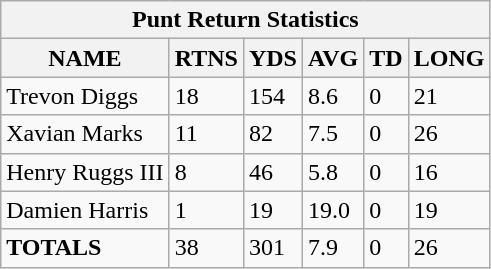<table class="wikitable sortable collapsible collapsed">
<tr>
<th colspan="8">Punt Return Statistics</th>
</tr>
<tr>
<th>NAME</th>
<th>RTNS</th>
<th>YDS</th>
<th>AVG</th>
<th>TD</th>
<th>LONG</th>
</tr>
<tr>
<td>Trevon Diggs</td>
<td>18</td>
<td>154</td>
<td>8.6</td>
<td>0</td>
<td>21</td>
</tr>
<tr>
<td>Xavian Marks</td>
<td>11</td>
<td>82</td>
<td>7.5</td>
<td>0</td>
<td>26</td>
</tr>
<tr>
<td>Henry Ruggs III</td>
<td>8</td>
<td>46</td>
<td>5.8</td>
<td>0</td>
<td>16</td>
</tr>
<tr>
<td>Damien Harris</td>
<td>1</td>
<td>19</td>
<td>19.0</td>
<td>0</td>
<td>19</td>
</tr>
<tr>
<td><strong>TOTALS</strong></td>
<td>38</td>
<td>301</td>
<td>7.9</td>
<td>0</td>
<td>26</td>
</tr>
</table>
